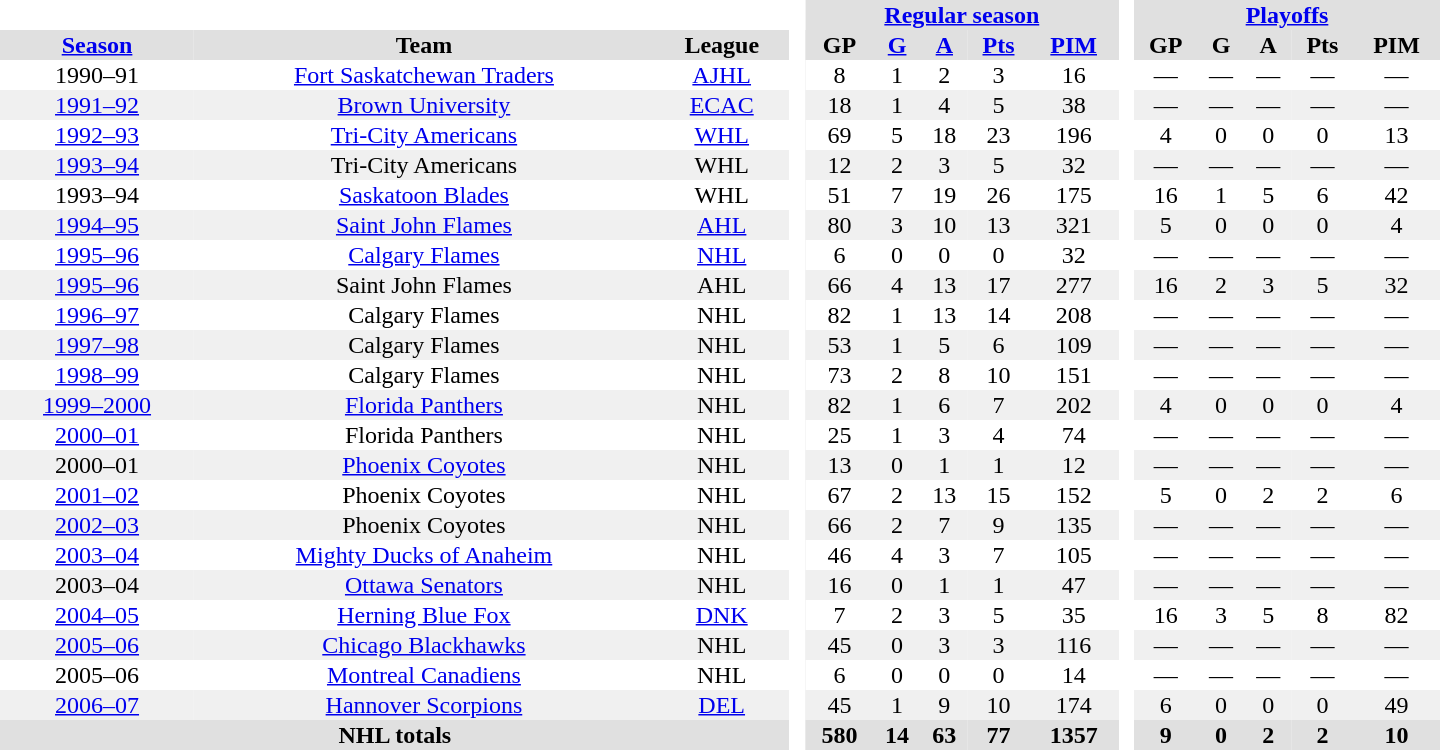<table border="0" cellpadding="1" cellspacing="0" style="text-align:center; width:60em">
<tr bgcolor="#e0e0e0">
<th colspan="3" bgcolor="#ffffff"> </th>
<th rowspan="99" bgcolor="#ffffff"> </th>
<th colspan="5"><a href='#'>Regular season</a></th>
<th rowspan="99" bgcolor="#ffffff"> </th>
<th colspan="5"><a href='#'>Playoffs</a></th>
</tr>
<tr bgcolor="#e0e0e0">
<th><a href='#'>Season</a></th>
<th>Team</th>
<th>League</th>
<th>GP</th>
<th><a href='#'>G</a></th>
<th><a href='#'>A</a></th>
<th><a href='#'>Pts</a></th>
<th><a href='#'>PIM</a></th>
<th>GP</th>
<th>G</th>
<th>A</th>
<th>Pts</th>
<th>PIM</th>
</tr>
<tr>
<td>1990–91</td>
<td><a href='#'>Fort Saskatchewan Traders</a></td>
<td><a href='#'>AJHL</a></td>
<td>8</td>
<td>1</td>
<td>2</td>
<td>3</td>
<td>16</td>
<td>—</td>
<td>—</td>
<td>—</td>
<td>—</td>
<td>—</td>
</tr>
<tr bgcolor="#f0f0f0">
<td><a href='#'>1991–92</a></td>
<td><a href='#'>Brown University</a></td>
<td><a href='#'>ECAC</a></td>
<td>18</td>
<td>1</td>
<td>4</td>
<td>5</td>
<td>38</td>
<td>—</td>
<td>—</td>
<td>—</td>
<td>—</td>
<td>—</td>
</tr>
<tr>
<td><a href='#'>1992–93</a></td>
<td><a href='#'>Tri-City Americans</a></td>
<td><a href='#'>WHL</a></td>
<td>69</td>
<td>5</td>
<td>18</td>
<td>23</td>
<td>196</td>
<td>4</td>
<td>0</td>
<td>0</td>
<td>0</td>
<td>13</td>
</tr>
<tr bgcolor="#f0f0f0">
<td><a href='#'>1993–94</a></td>
<td>Tri-City Americans</td>
<td>WHL</td>
<td>12</td>
<td>2</td>
<td>3</td>
<td>5</td>
<td>32</td>
<td>—</td>
<td>—</td>
<td>—</td>
<td>—</td>
<td>—</td>
</tr>
<tr>
<td>1993–94</td>
<td><a href='#'>Saskatoon Blades</a></td>
<td>WHL</td>
<td>51</td>
<td>7</td>
<td>19</td>
<td>26</td>
<td>175</td>
<td>16</td>
<td>1</td>
<td>5</td>
<td>6</td>
<td>42</td>
</tr>
<tr bgcolor="#f0f0f0">
<td><a href='#'>1994–95</a></td>
<td><a href='#'>Saint John Flames</a></td>
<td><a href='#'>AHL</a></td>
<td>80</td>
<td>3</td>
<td>10</td>
<td>13</td>
<td>321</td>
<td>5</td>
<td>0</td>
<td>0</td>
<td>0</td>
<td>4</td>
</tr>
<tr>
<td><a href='#'>1995–96</a></td>
<td><a href='#'>Calgary Flames</a></td>
<td><a href='#'>NHL</a></td>
<td>6</td>
<td>0</td>
<td>0</td>
<td>0</td>
<td>32</td>
<td>—</td>
<td>—</td>
<td>—</td>
<td>—</td>
<td>—</td>
</tr>
<tr bgcolor="#f0f0f0">
<td><a href='#'>1995–96</a></td>
<td>Saint John Flames</td>
<td>AHL</td>
<td>66</td>
<td>4</td>
<td>13</td>
<td>17</td>
<td>277</td>
<td>16</td>
<td>2</td>
<td>3</td>
<td>5</td>
<td>32</td>
</tr>
<tr>
<td><a href='#'>1996–97</a></td>
<td>Calgary Flames</td>
<td>NHL</td>
<td>82</td>
<td>1</td>
<td>13</td>
<td>14</td>
<td>208</td>
<td>—</td>
<td>—</td>
<td>—</td>
<td>—</td>
<td>—</td>
</tr>
<tr bgcolor="#f0f0f0">
<td><a href='#'>1997–98</a></td>
<td>Calgary Flames</td>
<td>NHL</td>
<td>53</td>
<td>1</td>
<td>5</td>
<td>6</td>
<td>109</td>
<td>—</td>
<td>—</td>
<td>—</td>
<td>—</td>
<td>—</td>
</tr>
<tr>
<td><a href='#'>1998–99</a></td>
<td>Calgary Flames</td>
<td>NHL</td>
<td>73</td>
<td>2</td>
<td>8</td>
<td>10</td>
<td>151</td>
<td>—</td>
<td>—</td>
<td>—</td>
<td>—</td>
<td>—</td>
</tr>
<tr bgcolor="#f0f0f0">
<td><a href='#'>1999–2000</a></td>
<td><a href='#'>Florida Panthers</a></td>
<td>NHL</td>
<td>82</td>
<td>1</td>
<td>6</td>
<td>7</td>
<td>202</td>
<td>4</td>
<td>0</td>
<td>0</td>
<td>0</td>
<td>4</td>
</tr>
<tr>
<td><a href='#'>2000–01</a></td>
<td>Florida Panthers</td>
<td>NHL</td>
<td>25</td>
<td>1</td>
<td>3</td>
<td>4</td>
<td>74</td>
<td>—</td>
<td>—</td>
<td>—</td>
<td>—</td>
<td>—</td>
</tr>
<tr bgcolor="#f0f0f0">
<td>2000–01</td>
<td><a href='#'>Phoenix Coyotes</a></td>
<td>NHL</td>
<td>13</td>
<td>0</td>
<td>1</td>
<td>1</td>
<td>12</td>
<td>—</td>
<td>—</td>
<td>—</td>
<td>—</td>
<td>—</td>
</tr>
<tr>
<td><a href='#'>2001–02</a></td>
<td>Phoenix Coyotes</td>
<td>NHL</td>
<td>67</td>
<td>2</td>
<td>13</td>
<td>15</td>
<td>152</td>
<td>5</td>
<td>0</td>
<td>2</td>
<td>2</td>
<td>6</td>
</tr>
<tr bgcolor="#f0f0f0">
<td><a href='#'>2002–03</a></td>
<td>Phoenix Coyotes</td>
<td>NHL</td>
<td>66</td>
<td>2</td>
<td>7</td>
<td>9</td>
<td>135</td>
<td>—</td>
<td>—</td>
<td>—</td>
<td>—</td>
<td>—</td>
</tr>
<tr>
<td><a href='#'>2003–04</a></td>
<td><a href='#'>Mighty Ducks of Anaheim</a></td>
<td>NHL</td>
<td>46</td>
<td>4</td>
<td>3</td>
<td>7</td>
<td>105</td>
<td>—</td>
<td>—</td>
<td>—</td>
<td>—</td>
<td>—</td>
</tr>
<tr bgcolor="#f0f0f0">
<td>2003–04</td>
<td><a href='#'>Ottawa Senators</a></td>
<td>NHL</td>
<td>16</td>
<td>0</td>
<td>1</td>
<td>1</td>
<td>47</td>
<td>—</td>
<td>—</td>
<td>—</td>
<td>—</td>
<td>—</td>
</tr>
<tr>
<td><a href='#'>2004–05</a></td>
<td><a href='#'>Herning Blue Fox</a></td>
<td><a href='#'>DNK</a></td>
<td>7</td>
<td>2</td>
<td>3</td>
<td>5</td>
<td>35</td>
<td>16</td>
<td>3</td>
<td>5</td>
<td>8</td>
<td>82</td>
</tr>
<tr bgcolor="#f0f0f0">
<td><a href='#'>2005–06</a></td>
<td><a href='#'>Chicago Blackhawks</a></td>
<td>NHL</td>
<td>45</td>
<td>0</td>
<td>3</td>
<td>3</td>
<td>116</td>
<td>—</td>
<td>—</td>
<td>—</td>
<td>—</td>
<td>—</td>
</tr>
<tr>
<td>2005–06</td>
<td><a href='#'>Montreal Canadiens</a></td>
<td>NHL</td>
<td>6</td>
<td>0</td>
<td>0</td>
<td>0</td>
<td>14</td>
<td>—</td>
<td>—</td>
<td>—</td>
<td>—</td>
<td>—</td>
</tr>
<tr bgcolor="#f0f0f0">
<td><a href='#'>2006–07</a></td>
<td><a href='#'>Hannover Scorpions</a></td>
<td><a href='#'>DEL</a></td>
<td>45</td>
<td>1</td>
<td>9</td>
<td>10</td>
<td>174</td>
<td>6</td>
<td>0</td>
<td>0</td>
<td>0</td>
<td>49</td>
</tr>
<tr bgcolor="#e0e0e0">
<th colspan="3">NHL totals</th>
<th>580</th>
<th>14</th>
<th>63</th>
<th>77</th>
<th>1357</th>
<th>9</th>
<th>0</th>
<th>2</th>
<th>2</th>
<th>10</th>
</tr>
</table>
